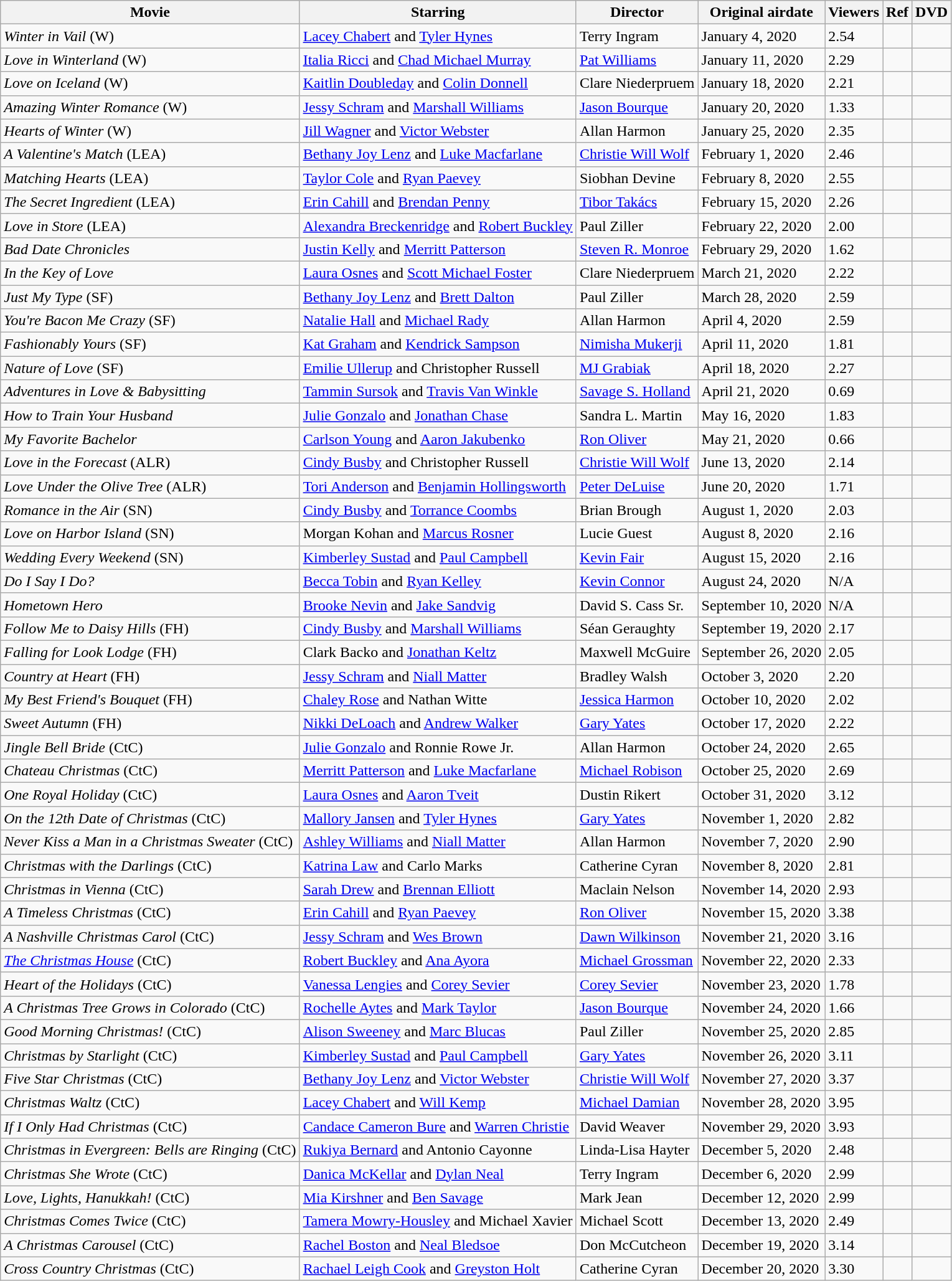<table class="wikitable sortable">
<tr>
<th scope="col" class="unsortable">Movie</th>
<th scope="col" class="unsortable">Starring</th>
<th scope="col" class="unsortable">Director</th>
<th scope="col" class="unsortable">Original airdate</th>
<th scope="col">Viewers</th>
<th scope="col" class="unsortable">Ref</th>
<th scope="col" class="unsortable">DVD</th>
</tr>
<tr>
<td><em>Winter in Vail</em> (W)</td>
<td><a href='#'>Lacey Chabert</a> and <a href='#'>Tyler Hynes</a></td>
<td>Terry Ingram</td>
<td>January 4, 2020</td>
<td>2.54</td>
<td></td>
<td></td>
</tr>
<tr>
<td><em>Love in Winterland</em> (W)</td>
<td><a href='#'>Italia Ricci</a> and <a href='#'>Chad Michael Murray</a></td>
<td><a href='#'>Pat Williams</a></td>
<td>January 11, 2020</td>
<td>2.29</td>
<td></td>
<td></td>
</tr>
<tr>
<td><em>Love on Iceland</em> (W)</td>
<td><a href='#'>Kaitlin Doubleday</a> and <a href='#'>Colin Donnell</a></td>
<td>Clare Niederpruem</td>
<td>January 18, 2020</td>
<td>2.21</td>
<td></td>
<td></td>
</tr>
<tr>
<td><em>Amazing Winter Romance</em> (W)</td>
<td><a href='#'>Jessy Schram</a> and <a href='#'>Marshall Williams</a></td>
<td><a href='#'>Jason Bourque</a></td>
<td>January 20, 2020</td>
<td>1.33</td>
<td></td>
<td></td>
</tr>
<tr>
<td><em>Hearts of Winter</em> (W)</td>
<td><a href='#'>Jill Wagner</a> and <a href='#'>Victor Webster</a></td>
<td>Allan Harmon</td>
<td>January 25, 2020</td>
<td>2.35</td>
<td></td>
<td></td>
</tr>
<tr>
<td><em>A Valentine's Match</em> (LEA)</td>
<td><a href='#'>Bethany Joy Lenz</a> and <a href='#'>Luke Macfarlane</a></td>
<td><a href='#'>Christie Will Wolf</a></td>
<td>February 1, 2020</td>
<td>2.46</td>
<td></td>
<td></td>
</tr>
<tr>
<td><em>Matching Hearts</em> (LEA)</td>
<td><a href='#'>Taylor Cole</a> and <a href='#'>Ryan Paevey</a></td>
<td>Siobhan Devine</td>
<td>February 8, 2020</td>
<td>2.55</td>
<td></td>
<td></td>
</tr>
<tr>
<td><em>The Secret Ingredient</em> (LEA)</td>
<td><a href='#'>Erin Cahill</a> and <a href='#'>Brendan Penny</a></td>
<td><a href='#'>Tibor Takács</a></td>
<td>February 15, 2020</td>
<td>2.26</td>
<td></td>
<td></td>
</tr>
<tr>
<td><em>Love in Store</em> (LEA)</td>
<td><a href='#'>Alexandra Breckenridge</a> and <a href='#'>Robert Buckley</a></td>
<td>Paul Ziller</td>
<td>February 22, 2020</td>
<td>2.00</td>
<td></td>
<td></td>
</tr>
<tr>
<td><em>Bad Date Chronicles</em></td>
<td><a href='#'>Justin Kelly</a> and <a href='#'>Merritt Patterson</a></td>
<td><a href='#'>Steven R. Monroe</a></td>
<td>February 29, 2020</td>
<td>1.62</td>
<td></td>
<td></td>
</tr>
<tr>
<td><em>In the Key of Love</em></td>
<td><a href='#'>Laura Osnes</a> and <a href='#'>Scott Michael Foster</a></td>
<td>Clare Niederpruem</td>
<td>March 21, 2020</td>
<td>2.22</td>
<td></td>
<td></td>
</tr>
<tr>
<td><em>Just My Type</em> (SF)</td>
<td><a href='#'>Bethany Joy Lenz</a> and <a href='#'>Brett Dalton</a></td>
<td>Paul Ziller</td>
<td>March 28, 2020</td>
<td>2.59</td>
<td></td>
<td></td>
</tr>
<tr>
<td><em>You're Bacon Me Crazy</em> (SF)</td>
<td><a href='#'>Natalie Hall</a> and <a href='#'>Michael Rady</a></td>
<td>Allan Harmon</td>
<td>April 4, 2020</td>
<td>2.59</td>
<td></td>
<td></td>
</tr>
<tr>
<td><em>Fashionably Yours</em> (SF)</td>
<td><a href='#'>Kat Graham</a> and <a href='#'>Kendrick Sampson</a></td>
<td><a href='#'>Nimisha Mukerji</a></td>
<td>April 11, 2020</td>
<td>1.81</td>
<td></td>
<td></td>
</tr>
<tr>
<td><em>Nature of Love</em> (SF)</td>
<td><a href='#'>Emilie Ullerup</a> and Christopher Russell</td>
<td><a href='#'>MJ Grabiak</a></td>
<td>April 18, 2020</td>
<td>2.27</td>
<td></td>
<td></td>
</tr>
<tr>
<td><em>Adventures in Love & Babysitting</em></td>
<td><a href='#'>Tammin Sursok</a> and <a href='#'>Travis Van Winkle</a></td>
<td><a href='#'>Savage S. Holland</a></td>
<td>April 21, 2020</td>
<td>0.69</td>
<td></td>
<td></td>
</tr>
<tr>
<td><em>How to Train Your Husband</em></td>
<td><a href='#'>Julie Gonzalo</a> and <a href='#'>Jonathan Chase</a></td>
<td>Sandra L. Martin</td>
<td>May 16, 2020</td>
<td>1.83</td>
<td></td>
<td></td>
</tr>
<tr>
<td><em>My Favorite Bachelor</em></td>
<td><a href='#'>Carlson Young</a> and <a href='#'>Aaron Jakubenko</a></td>
<td><a href='#'>Ron Oliver</a></td>
<td>May 21, 2020</td>
<td>0.66</td>
<td></td>
<td></td>
</tr>
<tr>
<td><em>Love in the Forecast</em> (ALR)</td>
<td><a href='#'>Cindy Busby</a> and Christopher Russell</td>
<td><a href='#'>Christie Will Wolf</a></td>
<td>June 13, 2020</td>
<td>2.14</td>
<td></td>
<td></td>
</tr>
<tr>
<td><em>Love Under the Olive Tree</em> (ALR)</td>
<td><a href='#'>Tori Anderson</a> and <a href='#'>Benjamin Hollingsworth</a></td>
<td><a href='#'>Peter DeLuise</a></td>
<td>June 20, 2020</td>
<td>1.71</td>
<td></td>
<td></td>
</tr>
<tr>
<td><em>Romance in the Air</em> (SN)</td>
<td><a href='#'>Cindy Busby</a> and <a href='#'>Torrance Coombs</a></td>
<td>Brian Brough</td>
<td>August 1, 2020</td>
<td>2.03</td>
<td></td>
<td></td>
</tr>
<tr>
<td><em>Love on Harbor Island</em> (SN)</td>
<td>Morgan Kohan and <a href='#'>Marcus Rosner</a></td>
<td>Lucie Guest</td>
<td>August 8, 2020</td>
<td>2.16</td>
<td></td>
<td></td>
</tr>
<tr>
<td><em>Wedding Every Weekend</em> (SN)</td>
<td><a href='#'>Kimberley Sustad</a> and <a href='#'>Paul Campbell</a></td>
<td><a href='#'>Kevin Fair</a></td>
<td>August 15, 2020</td>
<td>2.16</td>
<td></td>
<td></td>
</tr>
<tr>
<td><em>Do I Say I Do?</em></td>
<td><a href='#'>Becca Tobin</a> and <a href='#'>Ryan Kelley</a></td>
<td><a href='#'>Kevin Connor</a></td>
<td>August 24, 2020</td>
<td>N/A</td>
<td></td>
<td></td>
</tr>
<tr>
<td><em>Hometown Hero</em></td>
<td><a href='#'>Brooke Nevin</a> and <a href='#'>Jake Sandvig</a></td>
<td>David S. Cass Sr.</td>
<td>September 10, 2020</td>
<td>N/A</td>
<td></td>
<td></td>
</tr>
<tr>
<td><em>Follow Me to Daisy Hills</em> (FH)</td>
<td><a href='#'>Cindy Busby</a> and <a href='#'>Marshall Williams</a></td>
<td>Séan Geraughty</td>
<td>September 19, 2020</td>
<td>2.17</td>
<td></td>
<td></td>
</tr>
<tr>
<td><em>Falling for Look Lodge</em> (FH)</td>
<td>Clark Backo and <a href='#'>Jonathan Keltz</a></td>
<td>Maxwell McGuire</td>
<td>September 26, 2020</td>
<td>2.05</td>
<td></td>
<td></td>
</tr>
<tr>
<td><em>Country at Heart</em> (FH)</td>
<td><a href='#'>Jessy Schram</a> and <a href='#'>Niall Matter</a></td>
<td>Bradley Walsh</td>
<td>October 3, 2020</td>
<td>2.20</td>
<td></td>
<td></td>
</tr>
<tr>
<td><em>My Best Friend's Bouquet</em> (FH)</td>
<td><a href='#'>Chaley Rose</a> and Nathan Witte</td>
<td><a href='#'>Jessica Harmon</a></td>
<td>October 10, 2020</td>
<td>2.02</td>
<td></td>
<td></td>
</tr>
<tr>
<td><em>Sweet Autumn</em> (FH)</td>
<td><a href='#'>Nikki DeLoach</a> and <a href='#'>Andrew Walker</a></td>
<td><a href='#'>Gary Yates</a></td>
<td>October 17, 2020</td>
<td>2.22</td>
<td></td>
<td></td>
</tr>
<tr>
<td><em>Jingle Bell Bride</em> (CtC)</td>
<td><a href='#'>Julie Gonzalo</a> and Ronnie Rowe Jr.</td>
<td>Allan Harmon</td>
<td>October 24, 2020</td>
<td>2.65</td>
<td></td>
<td></td>
</tr>
<tr>
<td><em>Chateau Christmas</em> (CtC)</td>
<td><a href='#'>Merritt Patterson</a> and <a href='#'>Luke Macfarlane</a></td>
<td><a href='#'>Michael Robison</a></td>
<td>October 25, 2020</td>
<td>2.69</td>
<td></td>
<td></td>
</tr>
<tr>
<td><em>One Royal Holiday</em> (CtC)</td>
<td><a href='#'>Laura Osnes</a> and <a href='#'>Aaron Tveit</a></td>
<td>Dustin Rikert</td>
<td>October 31, 2020</td>
<td>3.12</td>
<td></td>
<td></td>
</tr>
<tr>
<td><em>On the 12th Date of Christmas</em> (CtC)</td>
<td><a href='#'>Mallory Jansen</a> and <a href='#'>Tyler Hynes</a></td>
<td><a href='#'>Gary Yates</a></td>
<td>November 1, 2020</td>
<td>2.82</td>
<td></td>
<td></td>
</tr>
<tr>
<td><em>Never Kiss a Man in a Christmas Sweater</em> (CtC)</td>
<td><a href='#'>Ashley Williams</a> and <a href='#'>Niall Matter</a></td>
<td>Allan Harmon</td>
<td>November 7, 2020</td>
<td>2.90</td>
<td></td>
<td></td>
</tr>
<tr>
<td><em>Christmas with the Darlings</em> (CtC)</td>
<td><a href='#'>Katrina Law</a> and Carlo Marks</td>
<td>Catherine Cyran</td>
<td>November 8, 2020</td>
<td>2.81</td>
<td></td>
<td></td>
</tr>
<tr>
<td><em>Christmas in Vienna</em> (CtC)</td>
<td><a href='#'>Sarah Drew</a> and <a href='#'>Brennan Elliott</a></td>
<td>Maclain Nelson</td>
<td>November 14, 2020</td>
<td>2.93</td>
<td></td>
<td></td>
</tr>
<tr>
<td><em>A Timeless Christmas</em> (CtC)</td>
<td><a href='#'>Erin Cahill</a> and <a href='#'>Ryan Paevey</a></td>
<td><a href='#'>Ron Oliver</a></td>
<td>November 15, 2020</td>
<td>3.38</td>
<td></td>
<td></td>
</tr>
<tr>
<td><em>A Nashville Christmas Carol</em> (CtC)</td>
<td><a href='#'>Jessy Schram</a> and <a href='#'>Wes Brown</a></td>
<td><a href='#'>Dawn Wilkinson</a></td>
<td>November 21, 2020</td>
<td>3.16</td>
<td></td>
<td></td>
</tr>
<tr>
<td><em><a href='#'>The Christmas House</a></em> (CtC)</td>
<td><a href='#'>Robert Buckley</a> and <a href='#'>Ana Ayora</a></td>
<td><a href='#'>Michael Grossman</a></td>
<td>November 22, 2020</td>
<td>2.33</td>
<td></td>
<td></td>
</tr>
<tr>
<td><em>Heart of the Holidays</em> (CtC)</td>
<td><a href='#'>Vanessa Lengies</a> and <a href='#'>Corey Sevier</a></td>
<td><a href='#'>Corey Sevier</a></td>
<td>November 23, 2020</td>
<td>1.78</td>
<td></td>
<td></td>
</tr>
<tr>
<td><em>A Christmas Tree Grows in Colorado</em> (CtC)</td>
<td><a href='#'>Rochelle Aytes</a> and <a href='#'>Mark Taylor</a></td>
<td><a href='#'>Jason Bourque</a></td>
<td>November 24, 2020</td>
<td>1.66</td>
<td></td>
<td></td>
</tr>
<tr>
<td><em>Good Morning Christmas!</em> (CtC)</td>
<td><a href='#'>Alison Sweeney</a> and <a href='#'>Marc Blucas</a></td>
<td>Paul Ziller</td>
<td>November 25, 2020</td>
<td>2.85</td>
<td></td>
<td></td>
</tr>
<tr>
<td><em>Christmas by Starlight</em> (CtC)</td>
<td><a href='#'>Kimberley Sustad</a> and <a href='#'>Paul Campbell</a></td>
<td><a href='#'>Gary Yates</a></td>
<td>November 26, 2020</td>
<td>3.11</td>
<td></td>
<td></td>
</tr>
<tr>
<td><em>Five Star Christmas</em> (CtC)</td>
<td><a href='#'>Bethany Joy Lenz</a> and <a href='#'>Victor Webster</a></td>
<td><a href='#'>Christie Will Wolf</a></td>
<td>November 27, 2020</td>
<td>3.37</td>
<td></td>
<td></td>
</tr>
<tr>
<td><em>Christmas Waltz</em> (CtC)</td>
<td><a href='#'>Lacey Chabert</a> and <a href='#'>Will Kemp</a></td>
<td><a href='#'>Michael Damian</a></td>
<td>November 28, 2020</td>
<td>3.95</td>
<td></td>
<td></td>
</tr>
<tr>
<td><em>If I Only Had Christmas</em> (CtC)</td>
<td><a href='#'>Candace Cameron Bure</a> and <a href='#'>Warren Christie</a></td>
<td>David Weaver</td>
<td>November 29, 2020</td>
<td>3.93</td>
<td></td>
<td></td>
</tr>
<tr>
<td><em>Christmas in Evergreen: Bells are Ringing</em> (CtC)</td>
<td><a href='#'>Rukiya Bernard</a> and Antonio Cayonne</td>
<td>Linda-Lisa Hayter</td>
<td>December 5, 2020</td>
<td>2.48</td>
<td></td>
<td></td>
</tr>
<tr>
<td><em>Christmas She Wrote</em> (CtC)</td>
<td><a href='#'>Danica McKellar</a> and <a href='#'>Dylan Neal</a></td>
<td>Terry Ingram</td>
<td>December 6, 2020</td>
<td>2.99</td>
<td></td>
<td></td>
</tr>
<tr>
<td><em>Love, Lights, Hanukkah!</em> (CtC)</td>
<td><a href='#'>Mia Kirshner</a> and <a href='#'>Ben Savage</a></td>
<td>Mark Jean</td>
<td>December 12, 2020</td>
<td>2.99</td>
<td></td>
<td></td>
</tr>
<tr>
<td><em>Christmas Comes Twice</em> (CtC)</td>
<td><a href='#'>Tamera Mowry-Housley</a> and Michael Xavier</td>
<td>Michael Scott</td>
<td>December 13, 2020</td>
<td>2.49</td>
<td></td>
<td></td>
</tr>
<tr>
<td><em>A Christmas Carousel</em> (CtC)</td>
<td><a href='#'>Rachel Boston</a> and <a href='#'>Neal Bledsoe</a></td>
<td>Don McCutcheon</td>
<td>December 19, 2020</td>
<td>3.14</td>
<td></td>
<td></td>
</tr>
<tr>
<td><em>Cross Country Christmas</em> (CtC)</td>
<td><a href='#'>Rachael Leigh Cook</a> and <a href='#'>Greyston Holt</a></td>
<td>Catherine Cyran</td>
<td>December 20, 2020</td>
<td>3.30</td>
<td></td>
<td></td>
</tr>
</table>
